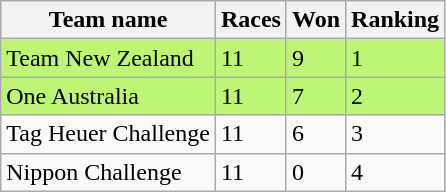<table class="wikitable">
<tr>
<th>Team name</th>
<th>Races</th>
<th>Won</th>
<th>Ranking</th>
</tr>
<tr style="background: #BEF574;">
<td> Team New Zealand</td>
<td>11</td>
<td>9</td>
<td>1</td>
</tr>
<tr style="background: #BEF574;">
<td> One Australia</td>
<td>11</td>
<td>7</td>
<td>2</td>
</tr>
<tr>
<td> Tag Heuer Challenge</td>
<td>11</td>
<td>6</td>
<td>3</td>
</tr>
<tr>
<td> Nippon Challenge</td>
<td>11</td>
<td>0</td>
<td>4</td>
</tr>
</table>
